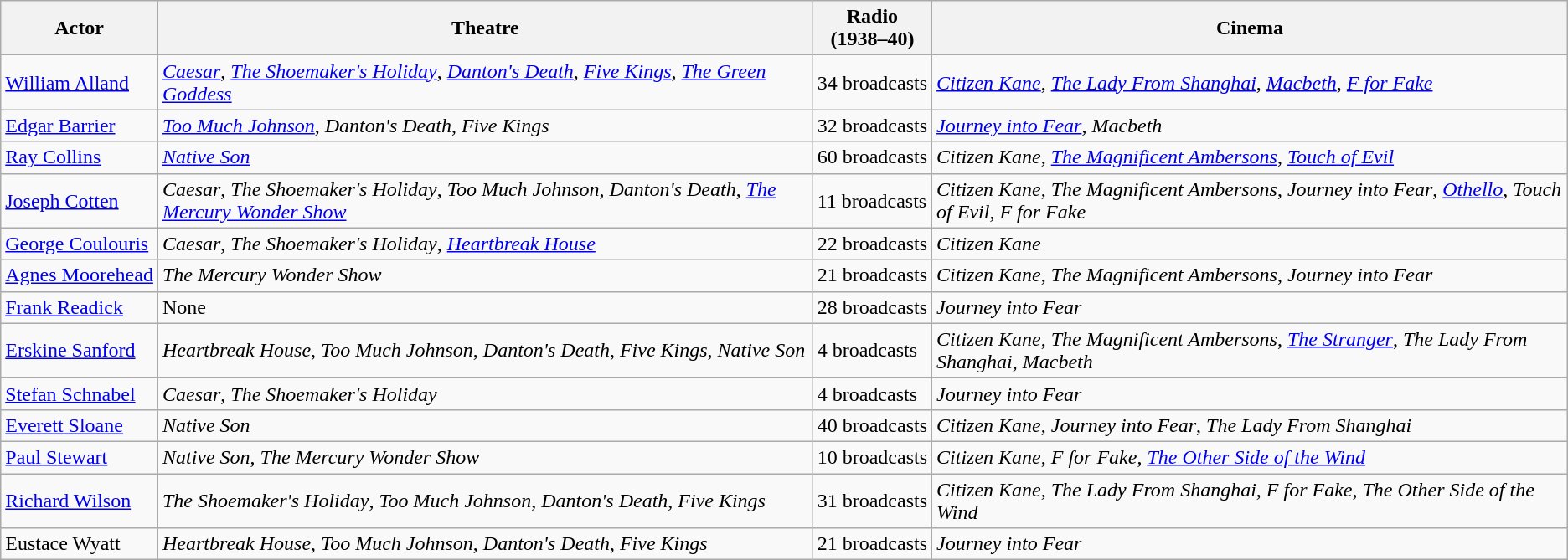<table class="wikitable">
<tr>
<th><strong>Actor</strong></th>
<th>Theatre</th>
<th>Radio<br>(1938–40)</th>
<th>Cinema</th>
</tr>
<tr>
<td><a href='#'>William Alland</a></td>
<td><em><a href='#'>Caesar</a></em>, <em><a href='#'>The Shoemaker's Holiday</a></em>, <em><a href='#'>Danton's Death</a></em>, <em><a href='#'>Five Kings</a></em>, <em><a href='#'>The Green Goddess</a></em></td>
<td>34 broadcasts</td>
<td><em><a href='#'>Citizen Kane</a></em>, <em><a href='#'>The Lady From Shanghai</a></em>, <em><a href='#'>Macbeth</a></em>, <em><a href='#'>F for Fake</a></em></td>
</tr>
<tr>
<td><a href='#'>Edgar Barrier</a></td>
<td><em><a href='#'>Too Much Johnson</a></em>, <em>Danton's Death</em>, <em>Five Kings</em></td>
<td>32 broadcasts</td>
<td><em><a href='#'>Journey into Fear</a></em>, <em>Macbeth</em></td>
</tr>
<tr>
<td><a href='#'>Ray Collins</a></td>
<td><em><a href='#'>Native Son</a></em></td>
<td>60 broadcasts</td>
<td><em>Citizen Kane</em>, <em><a href='#'>The Magnificent Ambersons</a></em>, <em><a href='#'>Touch of Evil</a></em></td>
</tr>
<tr>
<td><a href='#'>Joseph Cotten</a></td>
<td><em>Caesar</em>, <em>The Shoemaker's Holiday</em>, <em>Too Much Johnson</em>, <em>Danton's Death</em>, <em><a href='#'>The Mercury Wonder Show</a></em></td>
<td>11 broadcasts</td>
<td><em>Citizen Kane</em>, <em>The Magnificent Ambersons</em>, <em>Journey into Fear</em>, <em><a href='#'>Othello</a></em>, <em>Touch of Evil</em>, <em>F for Fake</em></td>
</tr>
<tr>
<td><a href='#'>George Coulouris</a></td>
<td><em>Caesar</em>, <em>The Shoemaker's Holiday</em>, <em><a href='#'>Heartbreak House</a></em></td>
<td>22 broadcasts</td>
<td><em>Citizen Kane</em></td>
</tr>
<tr>
<td><a href='#'>Agnes&nbsp;Moorehead</a></td>
<td><em>The Mercury Wonder Show</em></td>
<td>21 broadcasts</td>
<td><em>Citizen Kane</em>, <em>The Magnificent Ambersons</em>, <em>Journey into Fear</em></td>
</tr>
<tr>
<td><a href='#'>Frank Readick</a></td>
<td>None</td>
<td>28 broadcasts</td>
<td><em>Journey into Fear</em></td>
</tr>
<tr>
<td><a href='#'>Erskine Sanford</a></td>
<td><em>Heartbreak House</em>, <em>Too Much Johnson</em>, <em>Danton's Death</em>, <em>Five Kings</em>, <em>Native Son</em></td>
<td>4 broadcasts</td>
<td><em>Citizen Kane</em>, <em>The Magnificent Ambersons</em>, <em><a href='#'>The Stranger</a></em>, <em>The Lady From Shanghai</em>, <em>Macbeth</em></td>
</tr>
<tr>
<td><a href='#'>Stefan Schnabel</a></td>
<td><em>Caesar</em>, <em>The Shoemaker's Holiday</em></td>
<td>4 broadcasts</td>
<td><em>Journey into Fear</em></td>
</tr>
<tr>
<td><a href='#'>Everett Sloane</a></td>
<td><em>Native Son</em></td>
<td>40 broadcasts</td>
<td><em>Citizen Kane</em>, <em>Journey into Fear</em>, <em>The Lady From Shanghai</em></td>
</tr>
<tr>
<td><a href='#'>Paul Stewart</a></td>
<td><em>Native Son</em>, <em>The Mercury Wonder Show</em></td>
<td>10 broadcasts</td>
<td><em>Citizen Kane</em>, <em>F for Fake</em>, <em><a href='#'>The Other Side of the Wind</a></em></td>
</tr>
<tr>
<td><a href='#'>Richard Wilson</a></td>
<td><em>The Shoemaker's Holiday</em>, <em>Too Much Johnson</em>, <em>Danton's Death</em>, <em>Five Kings</em></td>
<td>31 broadcasts</td>
<td><em>Citizen Kane</em>, <em>The Lady From Shanghai</em>, <em>F for Fake</em>, <em>The Other Side of the Wind</em></td>
</tr>
<tr>
<td>Eustace Wyatt</td>
<td><em>Heartbreak House</em>, <em>Too Much Johnson</em>, <em>Danton's Death</em>, <em>Five Kings</em></td>
<td>21 broadcasts</td>
<td><em>Journey into Fear</em></td>
</tr>
</table>
